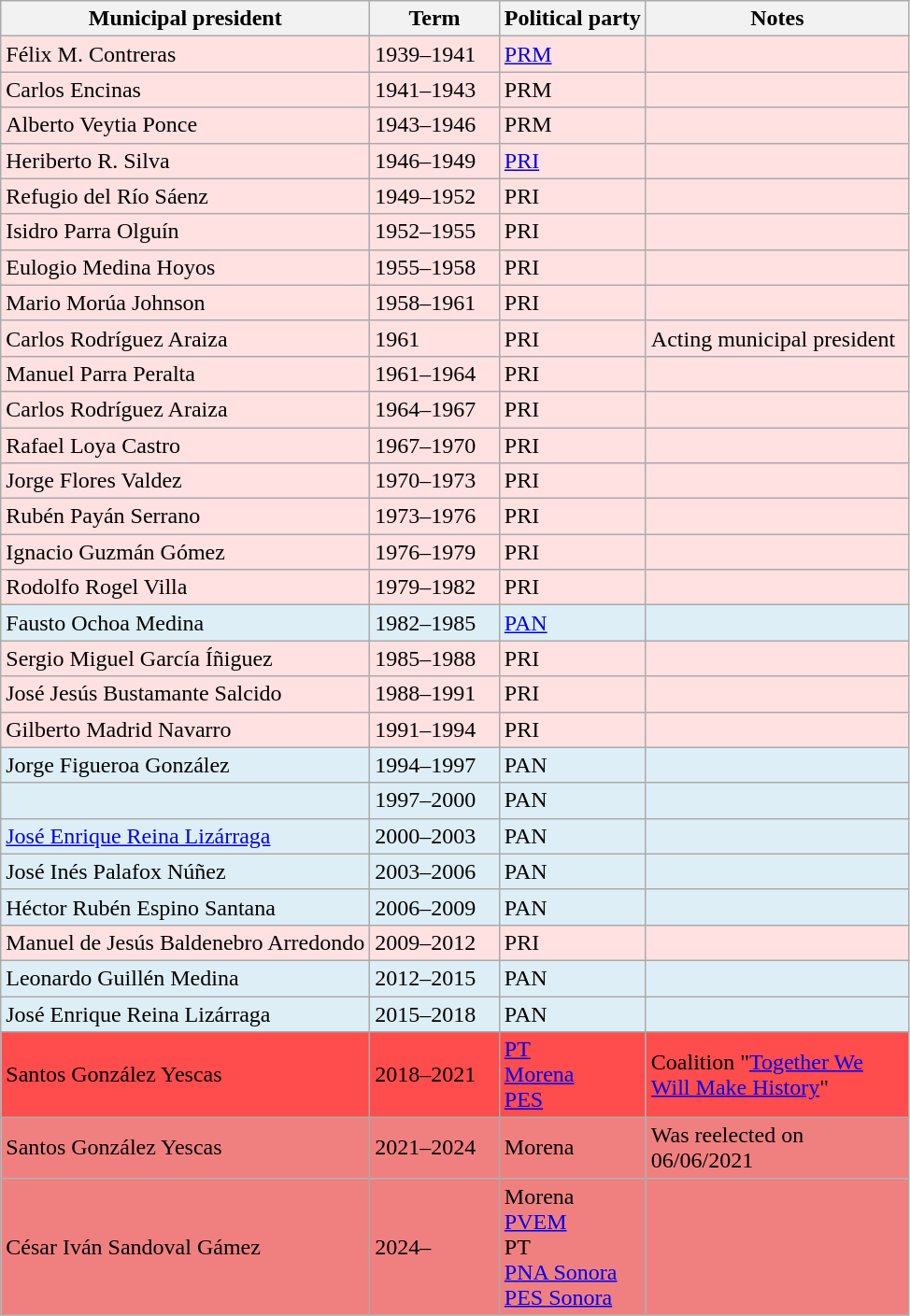<table class="wikitable">
<tr>
<th>Municipal president</th>
<th width=85px>Term</th>
<th>Political party</th>
<th width=180px>Notes</th>
</tr>
<tr style="background:#ffe1e1">
<td>Félix M. Contreras</td>
<td>1939–1941</td>
<td><a href='#'>PRM</a> </td>
<td></td>
</tr>
<tr style="background:#ffe1e1">
<td>Carlos Encinas</td>
<td>1941–1943</td>
<td>PRM </td>
<td></td>
</tr>
<tr style="background:#ffe1e1">
<td>Alberto Veytia Ponce</td>
<td>1943–1946</td>
<td>PRM </td>
<td></td>
</tr>
<tr style="background:#ffe1e1">
<td>Heriberto R. Silva</td>
<td>1946–1949</td>
<td><a href='#'>PRI</a> </td>
<td></td>
</tr>
<tr style="background:#ffe1e1">
<td>Refugio del Río Sáenz</td>
<td>1949–1952</td>
<td>PRI </td>
<td></td>
</tr>
<tr style="background:#ffe1e1">
<td>Isidro Parra Olguín</td>
<td>1952–1955</td>
<td>PRI </td>
<td></td>
</tr>
<tr style="background:#ffe1e1">
<td>Eulogio Medina Hoyos</td>
<td>1955–1958</td>
<td>PRI </td>
<td></td>
</tr>
<tr style="background:#ffe1e1">
<td>Mario Morúa Johnson</td>
<td>1958–1961</td>
<td>PRI </td>
<td></td>
</tr>
<tr style="background:#ffe1e1">
<td>Carlos Rodríguez Araiza</td>
<td>1961</td>
<td>PRI </td>
<td>Acting municipal president</td>
</tr>
<tr style="background:#ffe1e1">
<td>Manuel Parra Peralta</td>
<td>1961–1964</td>
<td>PRI </td>
<td></td>
</tr>
<tr style="background:#ffe1e1">
<td>Carlos Rodríguez Araiza</td>
<td>1964–1967</td>
<td>PRI </td>
<td></td>
</tr>
<tr style="background:#ffe1e1">
<td>Rafael Loya Castro</td>
<td>1967–1970</td>
<td>PRI </td>
<td></td>
</tr>
<tr style="background:#ffe1e1">
<td>Jorge Flores Valdez</td>
<td>1970–1973</td>
<td>PRI </td>
<td></td>
</tr>
<tr style="background:#ffe1e1">
<td>Rubén Payán Serrano</td>
<td>1973–1976</td>
<td>PRI </td>
<td></td>
</tr>
<tr style="background:#ffe1e1">
<td>Ignacio Guzmán Gómez</td>
<td>1976–1979</td>
<td>PRI </td>
<td></td>
</tr>
<tr style="background:#ffe1e1">
<td>Rodolfo Rogel Villa</td>
<td>1979–1982</td>
<td>PRI </td>
<td></td>
</tr>
<tr style="background:#ddeef6">
<td>Fausto Ochoa Medina</td>
<td>1982–1985</td>
<td><a href='#'>PAN</a> </td>
<td></td>
</tr>
<tr style="background:#ffe1e1">
<td>Sergio Miguel García Íñiguez</td>
<td>1985–1988</td>
<td>PRI </td>
<td></td>
</tr>
<tr style="background:#ffe1e1">
<td>José Jesús Bustamante Salcido</td>
<td>1988–1991</td>
<td>PRI </td>
<td></td>
</tr>
<tr style="background:#ffe1e1">
<td>Gilberto Madrid Navarro</td>
<td>1991–1994</td>
<td>PRI </td>
<td></td>
</tr>
<tr style="background:#ddeef6">
<td>Jorge Figueroa González</td>
<td>1994–1997</td>
<td>PAN </td>
<td></td>
</tr>
<tr style="background:#ddeef6">
<td></td>
<td>1997–2000</td>
<td>PAN </td>
<td></td>
</tr>
<tr style="background:#ddeef6">
<td><a href='#'>José Enrique Reina Lizárraga</a></td>
<td>2000–2003</td>
<td>PAN </td>
<td></td>
</tr>
<tr style="background:#ddeef6">
<td>José Inés Palafox Núñez</td>
<td>2003–2006</td>
<td>PAN </td>
<td></td>
</tr>
<tr style="background:#ddeef6">
<td>Héctor Rubén Espino Santana</td>
<td>2006–2009</td>
<td>PAN </td>
<td></td>
</tr>
<tr style="background:#ffe1e1">
<td>Manuel de Jesús Baldenebro Arredondo</td>
<td>2009–2012</td>
<td>PRI </td>
<td></td>
</tr>
<tr style="background:#ddeef6">
<td>Leonardo Guillén Medina</td>
<td>2012–2015</td>
<td>PAN </td>
<td></td>
</tr>
<tr style="background:#ddeef6">
<td>José Enrique Reina Lizárraga</td>
<td>2015–2018</td>
<td>PAN </td>
<td></td>
</tr>
<tr style="background:#ff4c4c">
<td>Santos González Yescas</td>
<td>2018–2021</td>
<td><a href='#'>PT</a> <br> <a href='#'>Morena</a> <br> <a href='#'>PES</a> </td>
<td>Coalition "<a href='#'>Together We Will Make History</a>"</td>
</tr>
<tr style="background:#f08080">
<td>Santos González Yescas</td>
<td>2021–2024</td>
<td>Morena </td>
<td>Was reelected on 06/06/2021</td>
</tr>
<tr style="background:#f08080">
<td>César Iván Sandoval Gámez</td>
<td>2024–</td>
<td>Morena <br> <a href='#'>PVEM</a> <br> PT <br> <a href='#'>PNA Sonora</a> <br> <a href='#'>PES Sonora</a> </td>
<td></td>
</tr>
</table>
